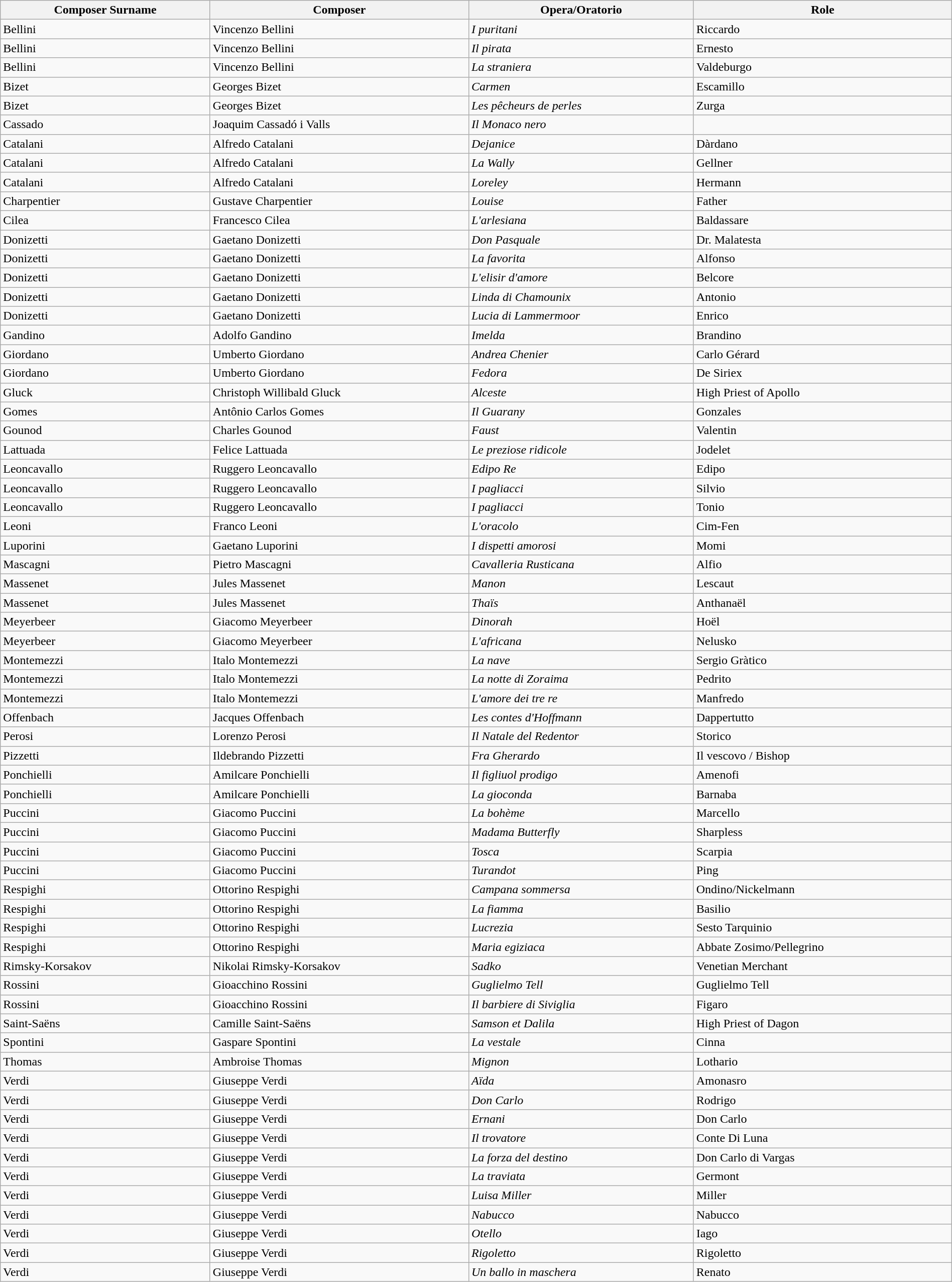<table class="wikitable sortable" style="width: 100%;">
<tr>
<th>Composer Surname</th>
<th>Composer</th>
<th>Opera/Oratorio</th>
<th>Role</th>
</tr>
<tr>
<td>Bellini</td>
<td>Vincenzo Bellini</td>
<td><em>I puritani</em></td>
<td>Riccardo</td>
</tr>
<tr>
<td>Bellini</td>
<td>Vincenzo Bellini</td>
<td><em>Il pirata</em></td>
<td>Ernesto</td>
</tr>
<tr>
<td>Bellini</td>
<td>Vincenzo Bellini</td>
<td><em>La straniera</em></td>
<td>Valdeburgo</td>
</tr>
<tr>
<td>Bizet</td>
<td>Georges Bizet</td>
<td><em>Carmen</em></td>
<td>Escamillo</td>
</tr>
<tr>
<td>Bizet</td>
<td>Georges Bizet</td>
<td><em>Les pêcheurs de perles</em></td>
<td>Zurga</td>
</tr>
<tr>
<td>Cassado</td>
<td>Joaquim Cassadó i Valls</td>
<td><em>Il Monaco nero</em></td>
<td></td>
</tr>
<tr>
<td>Catalani</td>
<td>Alfredo Catalani</td>
<td><em>Dejanice</em></td>
<td>Dàrdano</td>
</tr>
<tr>
<td>Catalani</td>
<td>Alfredo Catalani</td>
<td><em>La Wally</em></td>
<td>Gellner</td>
</tr>
<tr>
<td>Catalani</td>
<td>Alfredo Catalani</td>
<td><em>Loreley</em></td>
<td>Hermann</td>
</tr>
<tr>
<td>Charpentier</td>
<td>Gustave Charpentier</td>
<td><em>Louise</em></td>
<td>Father</td>
</tr>
<tr>
<td>Cilea</td>
<td>Francesco Cilea</td>
<td><em>L'arlesiana</em></td>
<td>Baldassare</td>
</tr>
<tr>
<td>Donizetti</td>
<td>Gaetano Donizetti</td>
<td><em>Don Pasquale</em></td>
<td>Dr. Malatesta</td>
</tr>
<tr>
<td>Donizetti</td>
<td>Gaetano Donizetti</td>
<td><em>La favorita</em></td>
<td>Alfonso</td>
</tr>
<tr>
<td>Donizetti</td>
<td>Gaetano Donizetti</td>
<td><em>L'elisir d'amore</em></td>
<td>Belcore</td>
</tr>
<tr>
<td>Donizetti</td>
<td>Gaetano Donizetti</td>
<td><em>Linda di Chamounix</em></td>
<td>Antonio</td>
</tr>
<tr>
<td>Donizetti</td>
<td>Gaetano Donizetti</td>
<td><em>Lucia di Lammermoor</em></td>
<td>Enrico</td>
</tr>
<tr>
<td>Gandino</td>
<td>Adolfo Gandino</td>
<td><em>Imelda</em></td>
<td>Brandino</td>
</tr>
<tr>
<td>Giordano</td>
<td>Umberto Giordano</td>
<td><em>Andrea Chenier</em></td>
<td>Carlo Gérard</td>
</tr>
<tr>
<td>Giordano</td>
<td>Umberto Giordano</td>
<td><em>Fedora</em></td>
<td>De Siriex</td>
</tr>
<tr>
<td>Gluck</td>
<td>Christoph Willibald Gluck</td>
<td><em>Alceste</em></td>
<td>High Priest of Apollo</td>
</tr>
<tr>
<td>Gomes</td>
<td>Antônio Carlos Gomes</td>
<td><em>Il Guarany</em></td>
<td>Gonzales</td>
</tr>
<tr>
<td>Gounod</td>
<td>Charles Gounod</td>
<td><em>Faust</em></td>
<td>Valentin</td>
</tr>
<tr>
<td>Lattuada</td>
<td>Felice Lattuada</td>
<td><em>Le preziose ridicole</em></td>
<td>Jodelet</td>
</tr>
<tr>
<td>Leoncavallo</td>
<td>Ruggero Leoncavallo</td>
<td><em>Edipo Re</em></td>
<td>Edipo</td>
</tr>
<tr>
<td>Leoncavallo</td>
<td>Ruggero Leoncavallo</td>
<td><em>I pagliacci</em></td>
<td>Silvio</td>
</tr>
<tr>
<td>Leoncavallo</td>
<td>Ruggero Leoncavallo</td>
<td><em>I pagliacci</em></td>
<td>Tonio</td>
</tr>
<tr>
<td>Leoni</td>
<td>Franco Leoni</td>
<td><em>L'oracolo</em></td>
<td>Cim-Fen</td>
</tr>
<tr>
<td>Luporini</td>
<td>Gaetano Luporini</td>
<td><em>I dispetti amorosi</em></td>
<td>Momi</td>
</tr>
<tr>
<td>Mascagni</td>
<td>Pietro Mascagni</td>
<td><em>Cavalleria Rusticana</em></td>
<td>Alfio</td>
</tr>
<tr>
<td>Massenet</td>
<td>Jules Massenet</td>
<td><em>Manon</em></td>
<td>Lescaut</td>
</tr>
<tr>
<td>Massenet</td>
<td>Jules Massenet</td>
<td><em>Thaïs</em></td>
<td>Anthanaël</td>
</tr>
<tr>
<td>Meyerbeer</td>
<td>Giacomo Meyerbeer</td>
<td><em>Dinorah</em></td>
<td>Hoël</td>
</tr>
<tr>
<td>Meyerbeer</td>
<td>Giacomo Meyerbeer</td>
<td><em>L'africana</em></td>
<td>Nelusko</td>
</tr>
<tr>
<td>Montemezzi</td>
<td>Italo Montemezzi</td>
<td><em>La nave</em></td>
<td>Sergio Gràtico</td>
</tr>
<tr>
<td>Montemezzi</td>
<td>Italo Montemezzi</td>
<td><em>La notte di Zoraima</em></td>
<td>Pedrito</td>
</tr>
<tr>
<td>Montemezzi</td>
<td>Italo Montemezzi</td>
<td><em>L'amore dei tre re</em></td>
<td>Manfredo</td>
</tr>
<tr>
<td>Offenbach</td>
<td>Jacques Offenbach</td>
<td><em>Les contes d'Hoffmann</em></td>
<td>Dappertutto</td>
</tr>
<tr>
<td>Perosi</td>
<td>Lorenzo Perosi</td>
<td><em>Il Natale del Redentor</em></td>
<td>Storico</td>
</tr>
<tr>
<td>Pizzetti</td>
<td>Ildebrando Pizzetti</td>
<td><em>Fra Gherardo</em></td>
<td>Il vescovo / Bishop</td>
</tr>
<tr>
<td>Ponchielli</td>
<td>Amilcare Ponchielli</td>
<td><em>Il figliuol prodigo</em></td>
<td>Amenofi</td>
</tr>
<tr>
<td>Ponchielli</td>
<td>Amilcare Ponchielli</td>
<td><em>La gioconda</em></td>
<td>Barnaba</td>
</tr>
<tr>
<td>Puccini</td>
<td>Giacomo Puccini</td>
<td><em>La bohème</em></td>
<td>Marcello</td>
</tr>
<tr>
<td>Puccini</td>
<td>Giacomo Puccini</td>
<td><em>Madama Butterfly</em></td>
<td>Sharpless</td>
</tr>
<tr>
<td>Puccini</td>
<td>Giacomo Puccini</td>
<td><em>Tosca</em></td>
<td>Scarpia</td>
</tr>
<tr>
<td>Puccini</td>
<td>Giacomo Puccini</td>
<td><em>Turandot</em></td>
<td>Ping</td>
</tr>
<tr>
<td>Respighi</td>
<td>Ottorino Respighi</td>
<td><em>Campana sommersa</em></td>
<td>Ondino/Nickelmann</td>
</tr>
<tr>
<td>Respighi</td>
<td>Ottorino Respighi</td>
<td><em>La fiamma</em></td>
<td>Basilio</td>
</tr>
<tr>
<td>Respighi</td>
<td>Ottorino Respighi</td>
<td><em>Lucrezia</em></td>
<td>Sesto Tarquinio</td>
</tr>
<tr>
<td>Respighi</td>
<td>Ottorino Respighi</td>
<td><em>Maria egiziaca</em></td>
<td>Abbate Zosimo/Pellegrino</td>
</tr>
<tr>
<td>Rimsky-Korsakov</td>
<td>Nikolai Rimsky-Korsakov</td>
<td><em>Sadko</em></td>
<td>Venetian Merchant</td>
</tr>
<tr>
<td>Rossini</td>
<td>Gioacchino Rossini</td>
<td><em>Guglielmo Tell</em></td>
<td>Guglielmo Tell</td>
</tr>
<tr>
<td>Rossini</td>
<td>Gioacchino Rossini</td>
<td><em>Il barbiere di Siviglia</em></td>
<td>Figaro</td>
</tr>
<tr>
<td>Saint-Saëns</td>
<td>Camille Saint-Saëns</td>
<td><em>Samson et Dalila</em></td>
<td>High Priest of Dagon</td>
</tr>
<tr>
<td>Spontini</td>
<td>Gaspare Spontini</td>
<td><em>La vestale</em></td>
<td>Cinna</td>
</tr>
<tr>
<td>Thomas</td>
<td>Ambroise Thomas</td>
<td><em>Mignon</em></td>
<td>Lothario</td>
</tr>
<tr>
<td>Verdi</td>
<td>Giuseppe Verdi</td>
<td><em>Aïda</em></td>
<td>Amonasro</td>
</tr>
<tr>
<td>Verdi</td>
<td>Giuseppe Verdi</td>
<td><em>Don Carlo</em></td>
<td>Rodrigo</td>
</tr>
<tr>
<td>Verdi</td>
<td>Giuseppe Verdi</td>
<td><em>Ernani</em></td>
<td>Don Carlo</td>
</tr>
<tr>
<td>Verdi</td>
<td>Giuseppe Verdi</td>
<td><em>Il trovatore</em></td>
<td>Conte Di Luna</td>
</tr>
<tr>
<td>Verdi</td>
<td>Giuseppe Verdi</td>
<td><em>La forza del destino</em></td>
<td>Don Carlo di Vargas</td>
</tr>
<tr>
<td>Verdi</td>
<td>Giuseppe Verdi</td>
<td><em>La traviata</em></td>
<td>Germont</td>
</tr>
<tr>
<td>Verdi</td>
<td>Giuseppe Verdi</td>
<td><em>Luisa Miller</em></td>
<td>Miller</td>
</tr>
<tr>
<td>Verdi</td>
<td>Giuseppe Verdi</td>
<td><em>Nabucco</em></td>
<td>Nabucco</td>
</tr>
<tr>
<td>Verdi</td>
<td>Giuseppe Verdi</td>
<td><em>Otello</em></td>
<td>Iago</td>
</tr>
<tr>
<td>Verdi</td>
<td>Giuseppe Verdi</td>
<td><em>Rigoletto</em></td>
<td>Rigoletto</td>
</tr>
<tr>
<td>Verdi</td>
<td>Giuseppe Verdi</td>
<td><em>Un ballo in maschera</em></td>
<td>Renato</td>
</tr>
</table>
